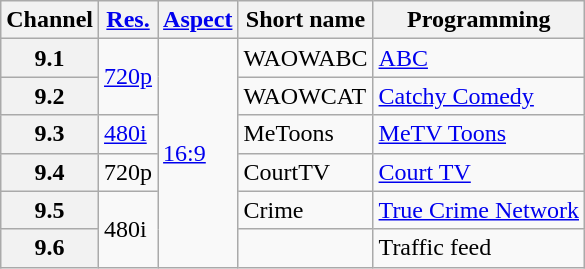<table class="wikitable">
<tr>
<th scope = "col">Channel</th>
<th scope = "col"><a href='#'>Res.</a></th>
<th scope = "col"><a href='#'>Aspect</a></th>
<th scope = "col">Short name</th>
<th scope = "col">Programming</th>
</tr>
<tr>
<th scope = "row">9.1</th>
<td rowspan=2><a href='#'>720p</a></td>
<td rowspan=6><a href='#'>16:9</a></td>
<td>WAOWABC</td>
<td><a href='#'>ABC</a></td>
</tr>
<tr>
<th scope = "row">9.2</th>
<td>WAOWCAT</td>
<td><a href='#'>Catchy Comedy</a></td>
</tr>
<tr>
<th scope = "row">9.3</th>
<td><a href='#'>480i</a></td>
<td>MeToons</td>
<td><a href='#'>MeTV Toons</a></td>
</tr>
<tr>
<th scope = "row">9.4</th>
<td>720p</td>
<td>CourtTV</td>
<td><a href='#'>Court TV</a></td>
</tr>
<tr>
<th scope = "row">9.5</th>
<td rowspan=2>480i</td>
<td>Crime</td>
<td><a href='#'>True Crime Network</a></td>
</tr>
<tr>
<th scope = "row">9.6</th>
<td></td>
<td>Traffic feed</td>
</tr>
</table>
